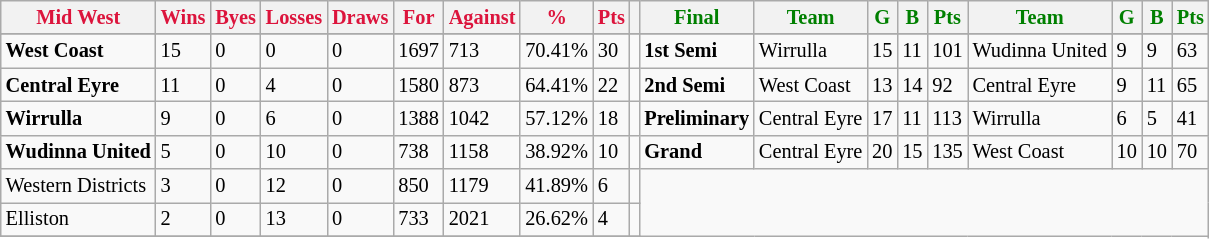<table style="font-size: 85%; text-align: left;" class="wikitable">
<tr>
<th style="color:crimson">Mid West</th>
<th style="color:crimson">Wins</th>
<th style="color:crimson">Byes</th>
<th style="color:crimson">Losses</th>
<th style="color:crimson">Draws</th>
<th style="color:crimson">For</th>
<th style="color:crimson">Against</th>
<th style="color:crimson">%</th>
<th style="color:crimson">Pts</th>
<th></th>
<th style="color:green">Final</th>
<th style="color:green">Team</th>
<th style="color:green">G</th>
<th style="color:green">B</th>
<th style="color:green">Pts</th>
<th style="color:green">Team</th>
<th style="color:green">G</th>
<th style="color:green">B</th>
<th style="color:green">Pts</th>
</tr>
<tr>
</tr>
<tr>
</tr>
<tr>
<td><strong>	West Coast	</strong></td>
<td>15</td>
<td>0</td>
<td>0</td>
<td>0</td>
<td>1697</td>
<td>713</td>
<td>70.41%</td>
<td>30</td>
<td></td>
<td><strong>1st Semi</strong></td>
<td>Wirrulla</td>
<td>15</td>
<td>11</td>
<td>101</td>
<td>Wudinna United</td>
<td>9</td>
<td>9</td>
<td>63</td>
</tr>
<tr>
<td><strong>	Central Eyre	</strong></td>
<td>11</td>
<td>0</td>
<td>4</td>
<td>0</td>
<td>1580</td>
<td>873</td>
<td>64.41%</td>
<td>22</td>
<td></td>
<td><strong>2nd Semi</strong></td>
<td>West Coast</td>
<td>13</td>
<td>14</td>
<td>92</td>
<td>Central Eyre</td>
<td>9</td>
<td>11</td>
<td>65</td>
</tr>
<tr>
<td><strong>	Wirrulla	</strong></td>
<td>9</td>
<td>0</td>
<td>6</td>
<td>0</td>
<td>1388</td>
<td>1042</td>
<td>57.12%</td>
<td>18</td>
<td></td>
<td><strong>Preliminary</strong></td>
<td>Central Eyre</td>
<td>17</td>
<td>11</td>
<td>113</td>
<td>Wirrulla</td>
<td>6</td>
<td>5</td>
<td>41</td>
</tr>
<tr>
<td><strong>	Wudinna United	</strong></td>
<td>5</td>
<td>0</td>
<td>10</td>
<td>0</td>
<td>738</td>
<td>1158</td>
<td>38.92%</td>
<td>10</td>
<td></td>
<td><strong>Grand</strong></td>
<td>Central Eyre</td>
<td>20</td>
<td>15</td>
<td>135</td>
<td>West Coast</td>
<td>10</td>
<td>10</td>
<td>70</td>
</tr>
<tr>
<td>Western Districts</td>
<td>3</td>
<td>0</td>
<td>12</td>
<td>0</td>
<td>850</td>
<td>1179</td>
<td>41.89%</td>
<td>6</td>
<td></td>
</tr>
<tr>
<td>Elliston</td>
<td>2</td>
<td>0</td>
<td>13</td>
<td>0</td>
<td>733</td>
<td>2021</td>
<td>26.62%</td>
<td>4</td>
<td></td>
</tr>
<tr>
</tr>
</table>
